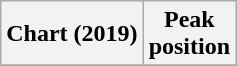<table class="wikitable sortable plainrowheaders" style="text-align:center">
<tr>
<th scope="col">Chart (2019)</th>
<th scope="col">Peak<br>position</th>
</tr>
<tr>
</tr>
</table>
